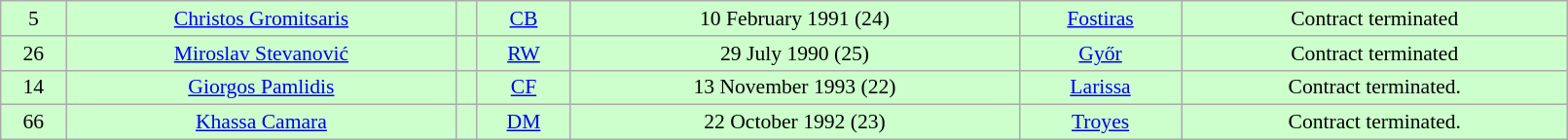<table class="wikitable" style="text-align:center; font-size:90%; width:85%;">
<tr>
<th style="background:#CCFFCC; font-weight: normal;">5</th>
<th style="background:#CCFFCC; font-weight: normal;"><a href='#'>Christos Gromitsaris</a></th>
<th style="background:#CCFFCC; font-weight: normal;"></th>
<th style="background:#CCFFCC; font-weight: normal;"><a href='#'>CB</a></th>
<th style="background:#CCFFCC; font-weight: normal;">10 February 1991 (24)</th>
<th style="background:#CCFFCC; font-weight: normal;"> <a href='#'>Fostiras</a></th>
<th style="background:#CCFFCC; font-weight: normal;">Contract terminated</th>
</tr>
<tr>
<th style="background:#CCFFCC; font-weight: normal;">26</th>
<th style="background:#CCFFCC; font-weight: normal;"><a href='#'>Miroslav Stevanović</a></th>
<th style="background:#CCFFCC; font-weight: normal;"> </th>
<th style="background:#CCFFCC; font-weight: normal;"><a href='#'>RW</a></th>
<th style="background:#CCFFCC; font-weight: normal;">29 July 1990 (25)</th>
<th style="background:#CCFFCC; font-weight: normal;"> <a href='#'>Győr</a></th>
<th style="background:#CCFFCC; font-weight: normal;">Contract terminated</th>
</tr>
<tr>
<th style="background:#CCFFCC; font-weight: normal;">14</th>
<th style="background:#CCFFCC; font-weight: normal;"><a href='#'>Giorgos Pamlidis</a></th>
<th style="background:#CCFFCC; font-weight: normal;"></th>
<th style="background:#CCFFCC; font-weight: normal;"><a href='#'>CF</a></th>
<th style="background:#CCFFCC; font-weight: normal;">13 November 1993 (22)</th>
<th style="background:#CCFFCC; font-weight: normal;"> <a href='#'>Larissa</a></th>
<th style="background:#CCFFCC; font-weight: normal;">Contract terminated.</th>
</tr>
<tr>
<th style="background:#CCFFCC; font-weight: normal;">66</th>
<th style="background:#CCFFCC; font-weight: normal;"><a href='#'>Khassa Camara</a></th>
<th style="background:#CCFFCC; font-weight: normal;"> </th>
<th style="background:#CCFFCC; font-weight: normal;"><a href='#'>DM</a></th>
<th style="background:#CCFFCC; font-weight: normal;">22 October 1992 (23)</th>
<th style="background:#CCFFCC; font-weight: normal;"> <a href='#'>Troyes</a></th>
<th style="background:#CCFFCC; font-weight: normal;">Contract terminated.</th>
</tr>
</table>
